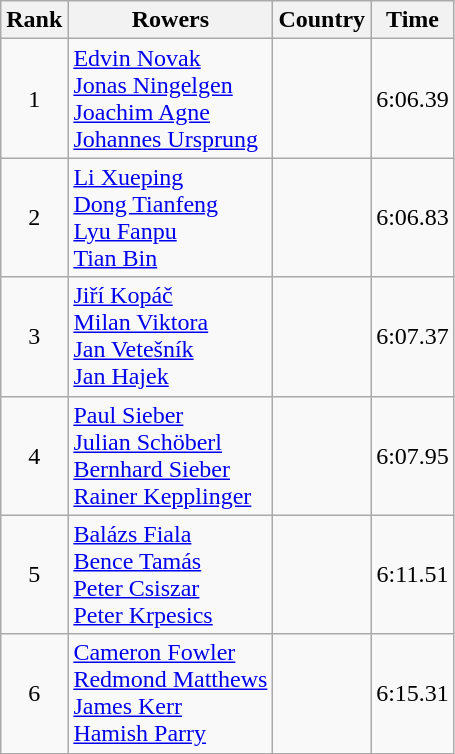<table class="wikitable" style="text-align:center">
<tr>
<th>Rank</th>
<th>Rowers</th>
<th>Country</th>
<th>Time</th>
</tr>
<tr>
<td>1</td>
<td align="left"><a href='#'>Edvin Novak</a><br><a href='#'>Jonas Ningelgen</a><br><a href='#'>Joachim Agne</a><br><a href='#'>Johannes Ursprung</a></td>
<td align="left"></td>
<td>6:06.39</td>
</tr>
<tr>
<td>2</td>
<td align="left"><a href='#'>Li Xueping</a><br><a href='#'>Dong Tianfeng</a><br><a href='#'>Lyu Fanpu</a><br><a href='#'>Tian Bin</a></td>
<td align="left"></td>
<td>6:06.83</td>
</tr>
<tr>
<td>3</td>
<td align="left"><a href='#'>Jiří Kopáč</a><br><a href='#'>Milan Viktora</a><br><a href='#'>Jan Vetešník</a><br><a href='#'>Jan Hajek</a></td>
<td align="left"></td>
<td>6:07.37</td>
</tr>
<tr>
<td>4</td>
<td align="left"><a href='#'>Paul Sieber</a><br><a href='#'>Julian Schöberl</a><br><a href='#'>Bernhard Sieber</a><br><a href='#'>Rainer Kepplinger</a></td>
<td align="left"></td>
<td>6:07.95</td>
</tr>
<tr>
<td>5</td>
<td align="left"><a href='#'>Balázs Fiala</a><br><a href='#'>Bence Tamás</a><br><a href='#'>Peter Csiszar</a><br><a href='#'>Peter Krpesics</a></td>
<td align="left"></td>
<td>6:11.51</td>
</tr>
<tr>
<td>6</td>
<td align="left"><a href='#'>Cameron Fowler</a><br><a href='#'>Redmond Matthews</a><br><a href='#'>James Kerr</a><br><a href='#'>Hamish Parry</a></td>
<td align="left"></td>
<td>6:15.31</td>
</tr>
</table>
